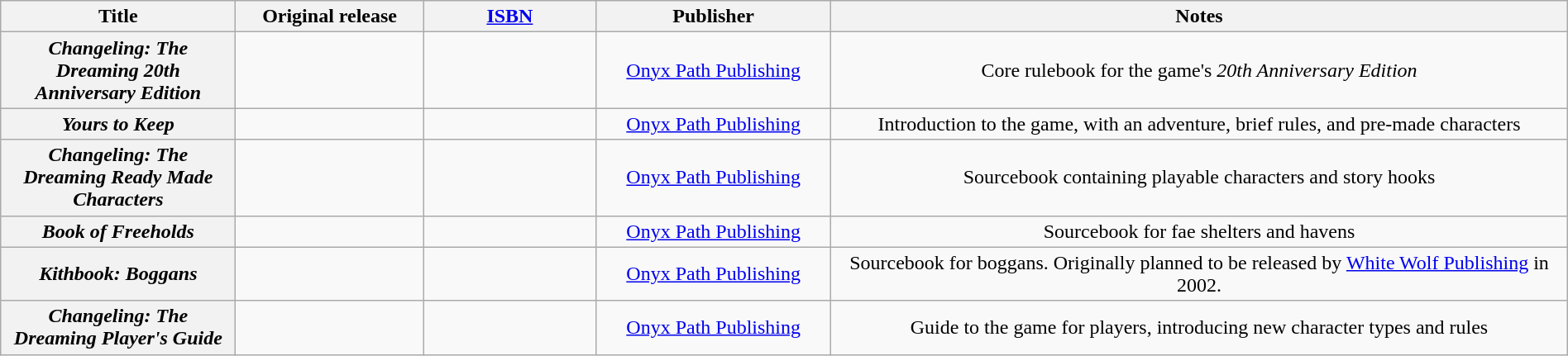<table class="wikitable sortable plainrowheaders" style="width: 100%;">
<tr>
<th scope="col" style="width:15%;">Title</th>
<th scope="col" style="width:12%;">Original release </th>
<th scope="col" style="width:11%;"><a href='#'>ISBN</a></th>
<th scope="col" style="width:15%;">Publisher</th>
<th scope="col" style="width:47%;">Notes</th>
</tr>
<tr style="text-align: center;">
<th scope="row" style="text-align:center;"><em>Changeling: The Dreaming 20th Anniversary Edition</em></th>
<td></td>
<td></td>
<td><a href='#'>Onyx Path Publishing</a></td>
<td>Core rulebook for the game's <em>20th Anniversary Edition</em></td>
</tr>
<tr style="text-align: center;">
<th scope="row" style="text-align:center;"><em>Yours to Keep</em></th>
<td></td>
<td></td>
<td><a href='#'>Onyx Path Publishing</a></td>
<td>Introduction to the game, with an adventure, brief rules, and pre-made characters</td>
</tr>
<tr style="text-align: center;">
<th scope="row" style="text-align:center;"><em>Changeling: The Dreaming Ready Made Characters</em></th>
<td></td>
<td></td>
<td><a href='#'>Onyx Path Publishing</a></td>
<td>Sourcebook containing playable characters and story hooks</td>
</tr>
<tr style="text-align: center;">
<th scope="row" style="text-align:center;"><em>Book of Freeholds</em></th>
<td></td>
<td></td>
<td><a href='#'>Onyx Path Publishing</a></td>
<td>Sourcebook for fae shelters and havens</td>
</tr>
<tr style="text-align: center;">
<th scope="row" style="text-align:center;"><em>Kithbook: Boggans</em></th>
<td></td>
<td></td>
<td><a href='#'>Onyx Path Publishing</a></td>
<td>Sourcebook for boggans. Originally planned to be released by <a href='#'>White Wolf Publishing</a> in 2002.</td>
</tr>
<tr style="text-align: center;">
<th scope="row" style="text-align:center;"><em>Changeling: The Dreaming Player's Guide</em></th>
<td></td>
<td></td>
<td><a href='#'>Onyx Path Publishing</a></td>
<td>Guide to the game for players, introducing new character types and rules</td>
</tr>
</table>
